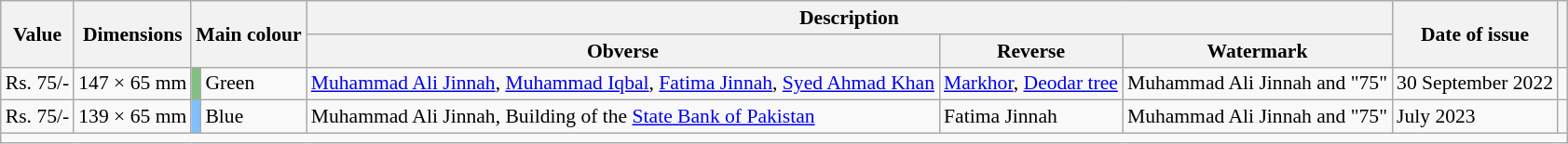<table class="wikitable" style="font-size:90%">
<tr>
<th rowspan=2>Value</th>
<th rowspan=2>Dimensions</th>
<th rowspan=2 colspan=2>Main colour</th>
<th colspan=3>Description</th>
<th rowspan=2>Date of issue</th>
<th rowspan=2></th>
</tr>
<tr>
<th>Obverse</th>
<th>Reverse</th>
<th>Watermark</th>
</tr>
<tr>
<td>Rs. 75/-</td>
<td>147 × 65 mm</td>
<td style="background:#80C080;width:0"></td>
<td>Green</td>
<td><a href='#'>Muhammad Ali Jinnah</a>, <a href='#'>Muhammad Iqbal</a>, <a href='#'>Fatima Jinnah</a>, <a href='#'>Syed Ahmad Khan</a></td>
<td><a href='#'>Markhor</a>, <a href='#'>Deodar tree</a></td>
<td>Muhammad Ali Jinnah and "75"</td>
<td>30 September 2022</td>
<td></td>
</tr>
<tr>
<td>Rs. 75/-</td>
<td>139 × 65 mm</td>
<td style="background:#80C0FF"></td>
<td>Blue</td>
<td>Muhammad Ali Jinnah, Building of the <a href='#'>State Bank of Pakistan</a></td>
<td>Fatima Jinnah</td>
<td>Muhammad Ali Jinnah and "75"</td>
<td>July 2023</td>
<td></td>
</tr>
<tr>
<td colspan="9"></td>
</tr>
</table>
